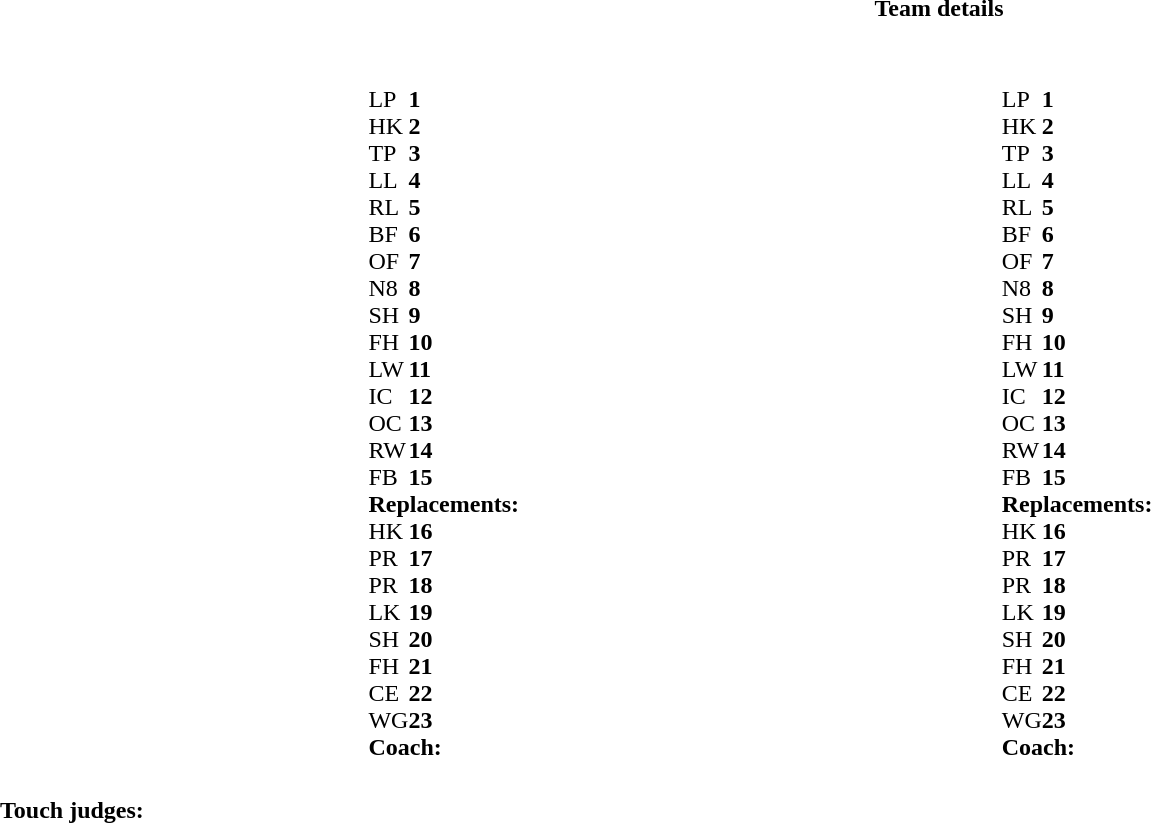<table border="0" width="100%" class="collapsible collapsed" style="text-align: center float:center">
<tr>
<th>Team details</th>
</tr>
<tr>
<td><br><table style="width:80%; horizontal-align: center; padding-left: 10em">
<tr>
<td></td>
<td style="vertical-align: top; width:40%"><br><table cellspacing="0" cellpadding="0">
<tr>
<th width="25"></th>
<th width="25"></th>
</tr>
<tr>
<td>LP</td>
<td><strong>1</strong></td>
<td></td>
</tr>
<tr>
<td>HK</td>
<td><strong>2</strong></td>
<td></td>
</tr>
<tr>
<td>TP</td>
<td><strong>3</strong></td>
<td></td>
</tr>
<tr>
<td>LL</td>
<td><strong>4</strong></td>
<td></td>
</tr>
<tr>
<td>RL</td>
<td><strong>5</strong></td>
<td></td>
</tr>
<tr>
<td>BF</td>
<td><strong>6</strong></td>
<td></td>
</tr>
<tr>
<td>OF</td>
<td><strong>7</strong></td>
<td></td>
</tr>
<tr>
<td>N8</td>
<td><strong>8</strong></td>
<td></td>
</tr>
<tr>
<td>SH</td>
<td><strong>9</strong></td>
<td></td>
</tr>
<tr>
<td>FH</td>
<td><strong>10</strong></td>
<td></td>
</tr>
<tr>
<td>LW</td>
<td><strong>11</strong></td>
<td></td>
</tr>
<tr>
<td>IC</td>
<td><strong>12</strong></td>
<td></td>
</tr>
<tr>
<td>OC</td>
<td><strong>13</strong></td>
<td></td>
</tr>
<tr>
<td>RW</td>
<td><strong>14</strong></td>
<td></td>
</tr>
<tr>
<td>FB</td>
<td><strong>15</strong></td>
<td></td>
</tr>
<tr>
<td colspan="4"><strong>Replacements:</strong></td>
</tr>
<tr>
<td>HK</td>
<td><strong>16</strong></td>
<td></td>
</tr>
<tr>
<td>PR</td>
<td><strong>17</strong></td>
<td></td>
</tr>
<tr>
<td>PR</td>
<td><strong>18</strong></td>
<td></td>
</tr>
<tr>
<td>LK</td>
<td><strong>19</strong></td>
<td></td>
</tr>
<tr>
<td>SH</td>
<td><strong>20</strong></td>
<td></td>
</tr>
<tr>
<td>FH</td>
<td><strong>21</strong></td>
<td></td>
</tr>
<tr>
<td>CE</td>
<td><strong>22</strong></td>
<td></td>
</tr>
<tr>
<td>WG</td>
<td><strong>23</strong></td>
<td></td>
</tr>
<tr>
<td colspan="4"><strong>Coach:</strong></td>
</tr>
<tr>
<td colspan="4"></td>
</tr>
</table>
</td>
<td style="vertical-align:top"></td>
<td style="vertical-align: top; width:40%"><br><table cellspacing="0" cellpadding="0">
<tr>
<th width="25"></th>
<th width="25"></th>
</tr>
<tr>
<td>LP</td>
<td><strong>1</strong></td>
<td></td>
</tr>
<tr>
<td>HK</td>
<td><strong>2</strong></td>
<td></td>
</tr>
<tr>
<td>TP</td>
<td><strong>3</strong></td>
<td></td>
</tr>
<tr>
<td>LL</td>
<td><strong>4</strong></td>
<td></td>
</tr>
<tr>
<td>RL</td>
<td><strong>5</strong></td>
<td></td>
</tr>
<tr>
<td>BF</td>
<td><strong>6</strong></td>
<td></td>
</tr>
<tr>
<td>OF</td>
<td><strong>7</strong></td>
<td></td>
</tr>
<tr>
<td>N8</td>
<td><strong>8</strong></td>
<td></td>
</tr>
<tr>
<td>SH</td>
<td><strong>9</strong></td>
<td></td>
</tr>
<tr>
<td>FH</td>
<td><strong>10</strong></td>
<td></td>
</tr>
<tr>
<td>LW</td>
<td><strong>11</strong></td>
<td></td>
</tr>
<tr>
<td>IC</td>
<td><strong>12</strong></td>
<td></td>
</tr>
<tr>
<td>OC</td>
<td><strong>13</strong></td>
<td></td>
</tr>
<tr>
<td>RW</td>
<td><strong>14</strong></td>
<td></td>
</tr>
<tr>
<td>FB</td>
<td><strong>15</strong></td>
<td></td>
</tr>
<tr>
<td colspan="4"><strong>Replacements:</strong></td>
</tr>
<tr>
<td>HK</td>
<td><strong>16</strong></td>
<td></td>
</tr>
<tr>
<td>PR</td>
<td><strong>17</strong></td>
<td></td>
</tr>
<tr>
<td>PR</td>
<td><strong>18</strong></td>
<td></td>
</tr>
<tr>
<td>LK</td>
<td><strong>19</strong></td>
<td></td>
</tr>
<tr>
<td>SH</td>
<td><strong>20</strong></td>
<td></td>
</tr>
<tr>
<td>FH</td>
<td><strong>21</strong></td>
<td></td>
</tr>
<tr>
<td>CE</td>
<td><strong>22</strong></td>
<td></td>
</tr>
<tr>
<td>WG</td>
<td><strong>23</strong></td>
<td></td>
</tr>
<tr>
<td colspan="4"><strong>Coach:</strong></td>
</tr>
<tr>
<td colspan="4"></td>
</tr>
</table>
</td>
</tr>
</table>
<table style="width:100%">
<tr>
<td><br><strong>Touch judges:</strong></td>
</tr>
</table>
</td>
</tr>
</table>
